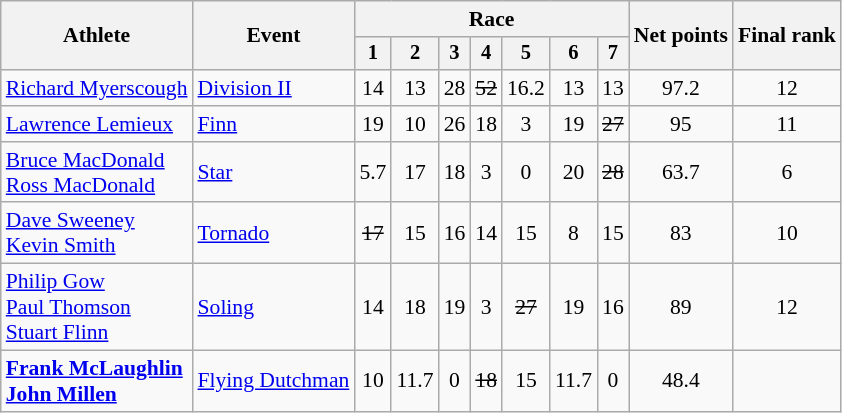<table class="wikitable" style="font-size:90%">
<tr>
<th rowspan=2>Athlete</th>
<th rowspan=2>Event</th>
<th colspan=7>Race</th>
<th rowspan=2>Net points</th>
<th rowspan=2>Final rank</th>
</tr>
<tr style="font-size:95%">
<th>1</th>
<th>2</th>
<th>3</th>
<th>4</th>
<th>5</th>
<th>6</th>
<th>7</th>
</tr>
<tr align=center>
<td align=left><a href='#'>Richard Myerscough</a></td>
<td align=left><a href='#'>Division II</a></td>
<td>14</td>
<td>13</td>
<td>28</td>
<td><s>52</s></td>
<td>16.2</td>
<td>13</td>
<td>13</td>
<td>97.2</td>
<td>12</td>
</tr>
<tr align=center>
<td align=left><a href='#'>Lawrence Lemieux</a></td>
<td align=left><a href='#'>Finn</a></td>
<td>19</td>
<td>10</td>
<td>26</td>
<td>18</td>
<td>3</td>
<td>19</td>
<td><s>27</s></td>
<td>95</td>
<td>11</td>
</tr>
<tr align=center>
<td align=left><a href='#'>Bruce MacDonald</a><br><a href='#'>Ross MacDonald</a></td>
<td align=left><a href='#'>Star</a></td>
<td>5.7</td>
<td>17</td>
<td>18</td>
<td>3</td>
<td>0</td>
<td>20</td>
<td><s>28</s></td>
<td>63.7</td>
<td>6</td>
</tr>
<tr align=center>
<td align=left><a href='#'>Dave Sweeney</a><br><a href='#'>Kevin Smith</a></td>
<td align=left><a href='#'>Tornado</a></td>
<td><s>17</s></td>
<td>15</td>
<td>16</td>
<td>14</td>
<td>15</td>
<td>8</td>
<td>15</td>
<td>83</td>
<td>10</td>
</tr>
<tr align=center>
<td align=left><a href='#'>Philip Gow</a><br><a href='#'>Paul Thomson</a><br><a href='#'>Stuart Flinn</a></td>
<td align=left><a href='#'>Soling</a></td>
<td>14</td>
<td>18</td>
<td>19</td>
<td>3</td>
<td><s>27</s></td>
<td>19</td>
<td>16</td>
<td>89</td>
<td>12</td>
</tr>
<tr align=center>
<td align=left><strong><a href='#'>Frank McLaughlin</a><br><a href='#'>John Millen</a></strong></td>
<td align=left><a href='#'>Flying Dutchman</a></td>
<td>10</td>
<td>11.7</td>
<td>0</td>
<td><s>18</s></td>
<td>15</td>
<td>11.7</td>
<td>0</td>
<td>48.4</td>
<td></td>
</tr>
</table>
